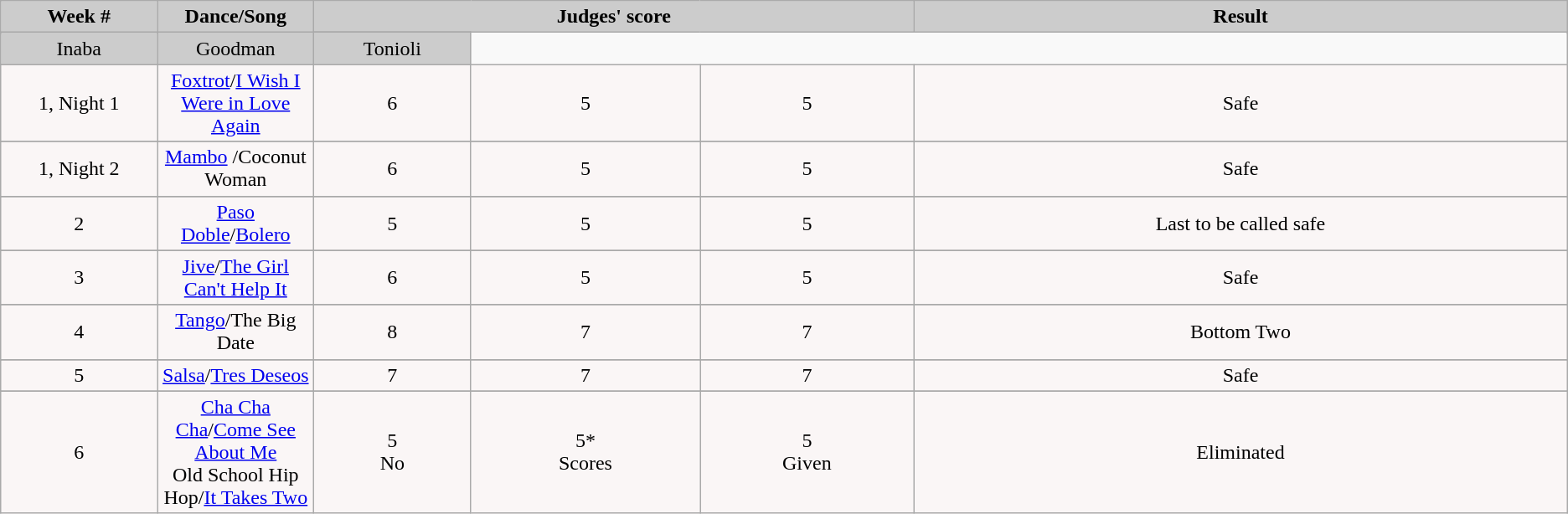<table class="wikitable" align="left">
<tr>
<td rowspan="2" bgcolor="CCCCCC" align="Center"><strong>Week #</strong></td>
<td rowspan="2" bgcolor="CCCCCC" align="Center"><strong>Dance/Song</strong></td>
<td colspan="3" bgcolor="CCCCCC" align="Center"><strong>Judges' score</strong></td>
<td rowspan="2" bgcolor="CCCCCC" align="Center"><strong>Result</strong></td>
</tr>
<tr>
</tr>
<tr>
<td bgcolor="CCCCCC" width="10%" align="center">Inaba</td>
<td bgcolor="CCCCCC" width="10%" align="center">Goodman</td>
<td bgcolor="CCCCCC" width="10%" align="center">Tonioli</td>
</tr>
<tr>
</tr>
<tr>
<td align="center" bgcolor="FAF6F6">1, Night 1</td>
<td align="center" bgcolor="FAF6F6"><a href='#'>Foxtrot</a>/<a href='#'>I Wish I Were in Love Again</a></td>
<td align="center" bgcolor="FAF6F6">6</td>
<td align="center" bgcolor="FAF6F6">5</td>
<td align="center" bgcolor="FAF6F6">5</td>
<td align="center" bgcolor="FAF6F6">Safe</td>
</tr>
<tr>
</tr>
<tr>
<td align="center" bgcolor="FAF6F6">1, Night 2</td>
<td align="center" bgcolor="FAF6F6"><a href='#'>Mambo</a> /Coconut Woman</td>
<td align="center" bgcolor="FAF6F6">6</td>
<td align="center" bgcolor="FAF6F6">5</td>
<td align="center" bgcolor="FAF6F6">5</td>
<td align="center" bgcolor="FAF6F6">Safe</td>
</tr>
<tr>
</tr>
<tr>
<td align="center" bgcolor="FAF6F6">2</td>
<td align="center" bgcolor="FAF6F6"><a href='#'>Paso Doble</a>/<a href='#'>Bolero</a></td>
<td align="center" bgcolor="FAF6F6">5</td>
<td align="center" bgcolor="FAF6F6">5</td>
<td align="center" bgcolor="FAF6F6">5</td>
<td align="center" bgcolor="FAF6F6">Last to be called safe</td>
</tr>
<tr>
</tr>
<tr>
<td align="center" bgcolor="FAF6F6">3</td>
<td align="center" bgcolor="FAF6F6"><a href='#'>Jive</a>/<a href='#'>The Girl Can't Help It</a></td>
<td align="center" bgcolor="FAF6F6">6</td>
<td align="center" bgcolor="FAF6F6">5</td>
<td align="center" bgcolor="FAF6F6">5</td>
<td align="center" bgcolor="FAF6F6">Safe</td>
</tr>
<tr>
</tr>
<tr>
<td align="center" bgcolor="FAF6F6">4</td>
<td align="center" bgcolor="FAF6F6"><a href='#'>Tango</a>/The Big Date</td>
<td align="center" bgcolor="FAF6F6">8</td>
<td align="center" bgcolor="FAF6F6">7</td>
<td align="center" bgcolor="FAF6F6">7</td>
<td align="center" bgcolor="FAF6F6">Bottom Two</td>
</tr>
<tr>
</tr>
<tr>
<td align="center" bgcolor="FAF6F6">5</td>
<td align="center" bgcolor="FAF6F6"><a href='#'>Salsa</a>/<a href='#'>Tres Deseos</a></td>
<td align="center" bgcolor="FAF6F6">7</td>
<td align="center" bgcolor="FAF6F6">7</td>
<td align="center" bgcolor="FAF6F6">7</td>
<td align="center" bgcolor="FAF6F6">Safe</td>
</tr>
<tr>
</tr>
<tr>
<td align="center" bgcolor="FAF6F6">6</td>
<td align="center" bgcolor="FAF6F6"><a href='#'>Cha Cha Cha</a>/<a href='#'>Come See About Me</a> <br> Old School Hip Hop/<a href='#'>It Takes Two</a></td>
<td align="center" bgcolor="FAF6F6">5 <br> No</td>
<td align="center" bgcolor="FAF6F6">5* <br> Scores</td>
<td align="center" bgcolor="FAF6F6">5 <br> Given</td>
<td align="center" bgcolor="FAF6F6">Eliminated</td>
</tr>
</table>
